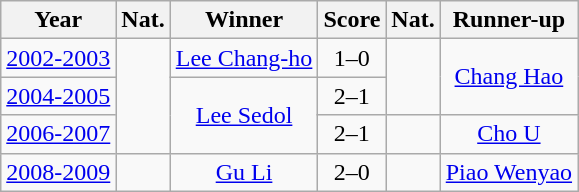<table class="wikitable" style="text-align: center;">
<tr>
<th>Year</th>
<th>Nat.</th>
<th>Winner</th>
<th>Score</th>
<th>Nat.</th>
<th>Runner-up</th>
</tr>
<tr>
<td><a href='#'>2002-2003</a></td>
<td rowspan="3"></td>
<td><a href='#'>Lee Chang-ho</a></td>
<td>1–0</td>
<td rowspan="2"></td>
<td rowspan="2"><a href='#'>Chang Hao</a></td>
</tr>
<tr>
<td><a href='#'>2004-2005</a></td>
<td rowspan="2"><a href='#'>Lee Sedol</a></td>
<td>2–1</td>
</tr>
<tr>
<td><a href='#'>2006-2007</a></td>
<td>2–1</td>
<td></td>
<td><a href='#'>Cho U</a></td>
</tr>
<tr>
<td><a href='#'>2008-2009</a></td>
<td></td>
<td><a href='#'>Gu Li</a></td>
<td>2–0</td>
<td></td>
<td><a href='#'>Piao Wenyao</a></td>
</tr>
</table>
